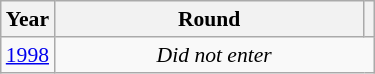<table class="wikitable" style="text-align: center; font-size:90%">
<tr>
<th>Year</th>
<th style="width:200px">Round</th>
<th></th>
</tr>
<tr>
<td><a href='#'>1998</a></td>
<td colspan="2"><em>Did not enter</em></td>
</tr>
</table>
